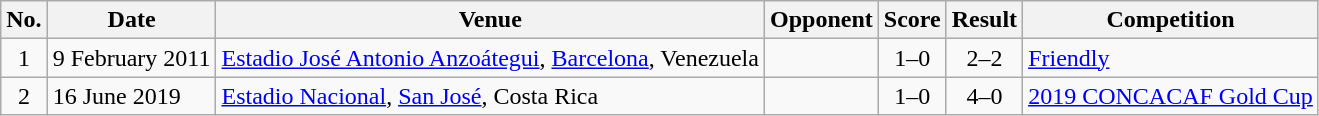<table class="wikitable sortable">
<tr>
<th scope="col">No.</th>
<th scope="col">Date</th>
<th scope="col">Venue</th>
<th scope="col">Opponent</th>
<th scope="col">Score</th>
<th scope="col">Result</th>
<th scope="col">Competition</th>
</tr>
<tr>
<td align="center">1</td>
<td>9 February 2011</td>
<td><a href='#'>Estadio José Antonio Anzoátegui</a>, <a href='#'>Barcelona</a>, Venezuela</td>
<td></td>
<td align="center">1–0</td>
<td style="text-align:center">2–2</td>
<td><a href='#'>Friendly</a></td>
</tr>
<tr>
<td align="center">2</td>
<td>16 June 2019</td>
<td><a href='#'>Estadio Nacional</a>, <a href='#'>San José</a>, Costa Rica</td>
<td></td>
<td align="center">1–0</td>
<td align="center">4–0</td>
<td><a href='#'>2019 CONCACAF Gold Cup</a></td>
</tr>
</table>
